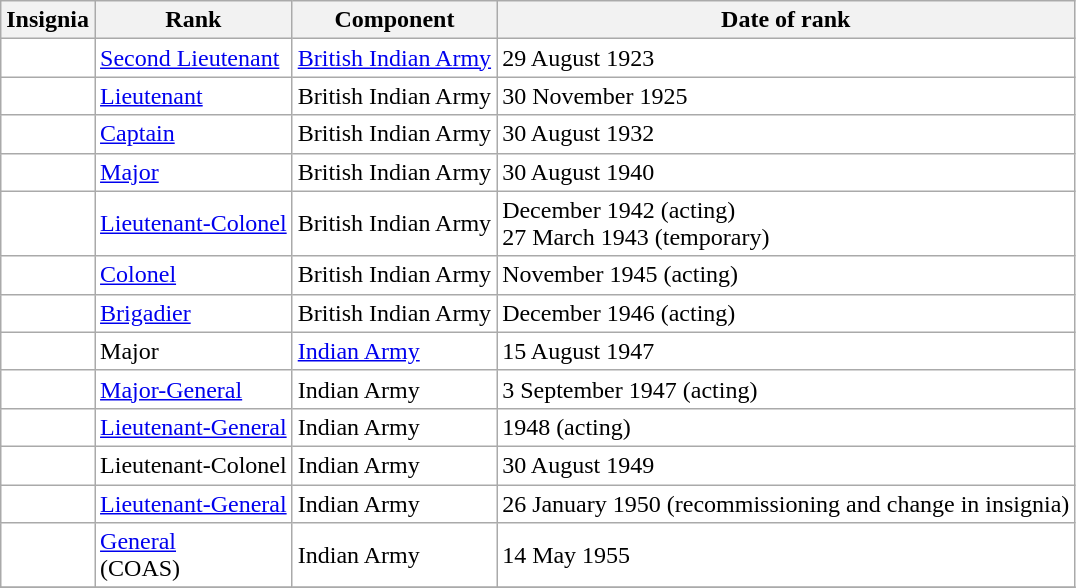<table class="wikitable" style="background:white">
<tr>
<th>Insignia</th>
<th>Rank</th>
<th>Component</th>
<th>Date of rank</th>
</tr>
<tr>
<td align="center"></td>
<td><a href='#'>Second Lieutenant</a></td>
<td><a href='#'>British Indian Army</a></td>
<td>29 August 1923</td>
</tr>
<tr>
<td align="center"></td>
<td><a href='#'>Lieutenant</a></td>
<td>British Indian Army</td>
<td>30 November 1925</td>
</tr>
<tr>
<td align="center"></td>
<td><a href='#'>Captain</a></td>
<td>British Indian Army</td>
<td>30 August 1932</td>
</tr>
<tr>
<td align="center"></td>
<td><a href='#'>Major</a></td>
<td>British Indian Army</td>
<td>30 August 1940</td>
</tr>
<tr>
<td align="center"></td>
<td><a href='#'>Lieutenant-Colonel</a></td>
<td>British Indian Army</td>
<td>December 1942 (acting)<br>27 March 1943 (temporary)</td>
</tr>
<tr>
<td align="center"></td>
<td><a href='#'>Colonel</a></td>
<td>British Indian Army</td>
<td>November 1945 (acting)</td>
</tr>
<tr>
<td align="center"></td>
<td><a href='#'>Brigadier</a></td>
<td>British Indian Army</td>
<td>December 1946 (acting)</td>
</tr>
<tr>
<td align="center"></td>
<td>Major</td>
<td><a href='#'>Indian Army</a></td>
<td>15 August 1947</td>
</tr>
<tr>
<td align="center"></td>
<td><a href='#'>Major-General</a></td>
<td>Indian Army</td>
<td>3 September 1947 (acting)</td>
</tr>
<tr>
<td align="center"></td>
<td><a href='#'>Lieutenant-General</a></td>
<td>Indian Army</td>
<td>1948 (acting)</td>
</tr>
<tr>
<td align="center"></td>
<td>Lieutenant-Colonel</td>
<td>Indian Army</td>
<td>30 August 1949</td>
</tr>
<tr>
<td align="center"></td>
<td><a href='#'>Lieutenant-General</a></td>
<td>Indian Army</td>
<td>26 January 1950 (recommissioning and change in insignia)</td>
</tr>
<tr>
<td align="center"></td>
<td><a href='#'>General</a><br>(COAS)</td>
<td>Indian Army</td>
<td>14 May 1955</td>
</tr>
<tr>
</tr>
</table>
